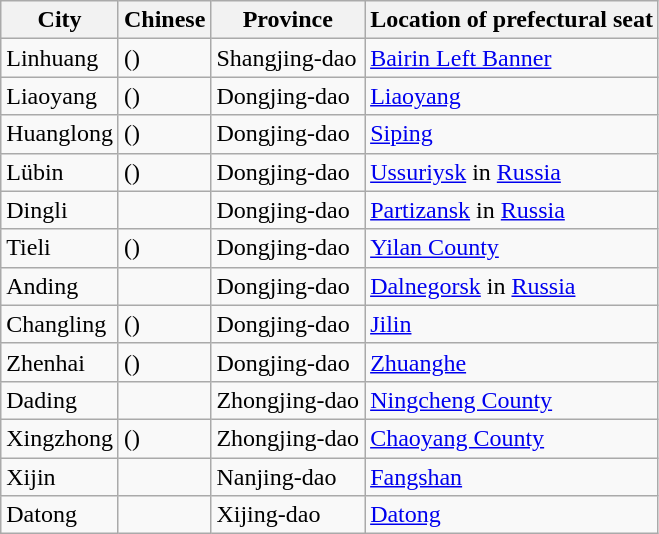<table class="wikitable sortable">
<tr>
<th>City</th>
<th>Chinese</th>
<th>Province</th>
<th>Location of prefectural seat</th>
</tr>
<tr>
<td>Linhuang</td>
<td> ()</td>
<td>Shangjing-dao</td>
<td><a href='#'>Bairin Left Banner</a></td>
</tr>
<tr>
<td>Liaoyang</td>
<td> ()</td>
<td>Dongjing-dao</td>
<td><a href='#'>Liaoyang</a></td>
</tr>
<tr>
<td>Huanglong</td>
<td> ()</td>
<td>Dongjing-dao</td>
<td><a href='#'>Siping</a></td>
</tr>
<tr>
<td>Lübin</td>
<td> ()</td>
<td>Dongjing-dao</td>
<td><a href='#'>Ussuriysk</a>  in <a href='#'>Russia</a></td>
</tr>
<tr>
<td>Dingli</td>
<td></td>
<td>Dongjing-dao</td>
<td><a href='#'>Partizansk</a>  in <a href='#'>Russia</a></td>
</tr>
<tr>
<td>Tieli</td>
<td> ()</td>
<td>Dongjing-dao</td>
<td><a href='#'>Yilan County</a></td>
</tr>
<tr>
<td>Anding</td>
<td></td>
<td>Dongjing-dao</td>
<td><a href='#'>Dalnegorsk</a>  in <a href='#'>Russia</a></td>
</tr>
<tr>
<td>Changling</td>
<td> ()</td>
<td>Dongjing-dao</td>
<td><a href='#'>Jilin</a></td>
</tr>
<tr>
<td>Zhenhai</td>
<td> ()</td>
<td>Dongjing-dao</td>
<td><a href='#'>Zhuanghe</a></td>
</tr>
<tr>
<td>Dading</td>
<td></td>
<td>Zhongjing-dao</td>
<td><a href='#'>Ningcheng County</a></td>
</tr>
<tr>
<td>Xingzhong</td>
<td> ()</td>
<td>Zhongjing-dao</td>
<td><a href='#'>Chaoyang County</a></td>
</tr>
<tr>
<td>Xijin</td>
<td></td>
<td>Nanjing-dao</td>
<td><a href='#'>Fangshan</a></td>
</tr>
<tr>
<td>Datong</td>
<td></td>
<td>Xijing-dao</td>
<td><a href='#'>Datong</a></td>
</tr>
</table>
